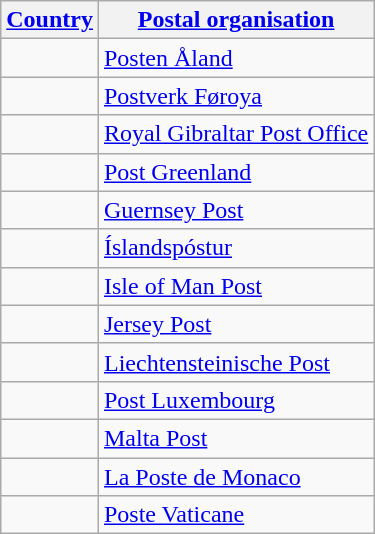<table class="wikitable" style="text-align:left">
<tr>
<th><a href='#'>Country</a></th>
<th><a href='#'>Postal organisation</a></th>
</tr>
<tr>
<td></td>
<td><a href='#'>Posten Åland</a></td>
</tr>
<tr>
<td></td>
<td><a href='#'>Postverk Føroya</a></td>
</tr>
<tr>
<td></td>
<td><a href='#'>Royal Gibraltar Post Office</a></td>
</tr>
<tr>
<td></td>
<td><a href='#'>Post Greenland</a></td>
</tr>
<tr>
<td></td>
<td><a href='#'>Guernsey Post</a></td>
</tr>
<tr>
<td></td>
<td><a href='#'>Íslandspóstur</a></td>
</tr>
<tr>
<td></td>
<td><a href='#'>Isle of Man Post</a></td>
</tr>
<tr>
<td></td>
<td><a href='#'>Jersey Post</a></td>
</tr>
<tr>
<td></td>
<td><a href='#'>Liechtensteinische Post</a></td>
</tr>
<tr>
<td></td>
<td><a href='#'>Post Luxembourg</a></td>
</tr>
<tr>
<td></td>
<td><a href='#'>Malta Post</a></td>
</tr>
<tr>
<td></td>
<td><a href='#'>La Poste de Monaco</a></td>
</tr>
<tr>
<td></td>
<td><a href='#'>Poste Vaticane</a></td>
</tr>
</table>
